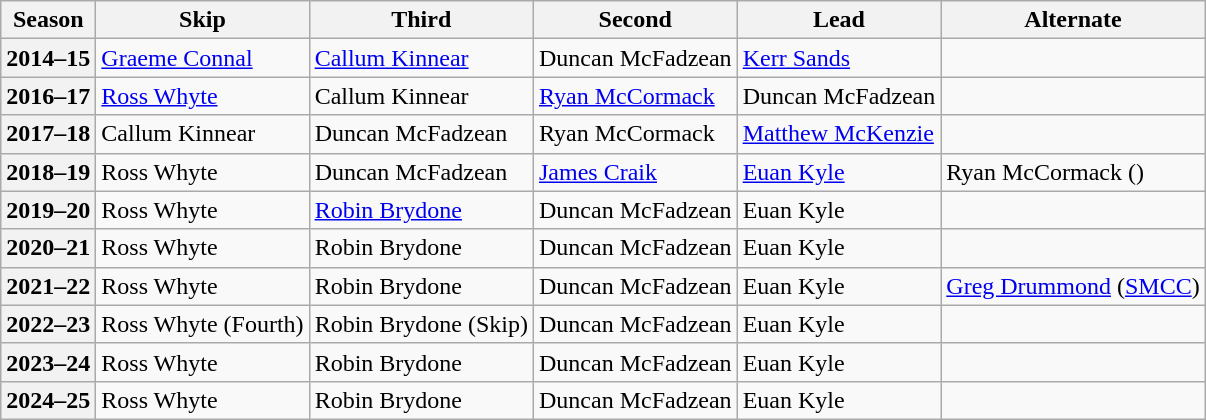<table class="wikitable">
<tr>
<th scope="col">Season</th>
<th scope="col">Skip</th>
<th scope="col">Third</th>
<th scope="col">Second</th>
<th scope="col">Lead</th>
<th scope="col">Alternate</th>
</tr>
<tr>
<th scope="row">2014–15</th>
<td><a href='#'>Graeme Connal</a></td>
<td><a href='#'>Callum Kinnear</a></td>
<td>Duncan McFadzean</td>
<td><a href='#'>Kerr Sands</a></td>
<td></td>
</tr>
<tr>
<th scope="row">2016–17</th>
<td><a href='#'>Ross Whyte</a></td>
<td>Callum Kinnear</td>
<td><a href='#'>Ryan McCormack</a></td>
<td>Duncan McFadzean</td>
<td></td>
</tr>
<tr>
<th scope="row">2017–18</th>
<td>Callum Kinnear</td>
<td>Duncan McFadzean</td>
<td>Ryan McCormack</td>
<td><a href='#'>Matthew McKenzie</a></td>
<td></td>
</tr>
<tr>
<th scope="row">2018–19</th>
<td>Ross Whyte</td>
<td>Duncan McFadzean</td>
<td><a href='#'>James Craik</a></td>
<td><a href='#'>Euan Kyle</a></td>
<td>Ryan McCormack ()</td>
</tr>
<tr>
<th scope="row">2019–20</th>
<td>Ross Whyte</td>
<td><a href='#'>Robin Brydone</a></td>
<td>Duncan McFadzean</td>
<td>Euan Kyle</td>
<td></td>
</tr>
<tr>
<th scope="row">2020–21</th>
<td>Ross Whyte</td>
<td>Robin Brydone</td>
<td>Duncan McFadzean</td>
<td>Euan Kyle</td>
<td></td>
</tr>
<tr>
<th scope="row">2021–22</th>
<td>Ross Whyte</td>
<td>Robin Brydone</td>
<td>Duncan McFadzean</td>
<td>Euan Kyle</td>
<td><a href='#'>Greg Drummond</a> (<a href='#'>SMCC</a>)</td>
</tr>
<tr>
<th scope="row">2022–23</th>
<td>Ross Whyte (Fourth)</td>
<td>Robin Brydone (Skip)</td>
<td>Duncan McFadzean</td>
<td>Euan Kyle</td>
<td></td>
</tr>
<tr>
<th scope="row">2023–24</th>
<td>Ross Whyte</td>
<td>Robin Brydone</td>
<td>Duncan McFadzean</td>
<td>Euan Kyle</td>
<td></td>
</tr>
<tr>
<th scope="row">2024–25</th>
<td>Ross Whyte</td>
<td>Robin Brydone</td>
<td>Duncan McFadzean</td>
<td>Euan Kyle</td>
<td></td>
</tr>
</table>
